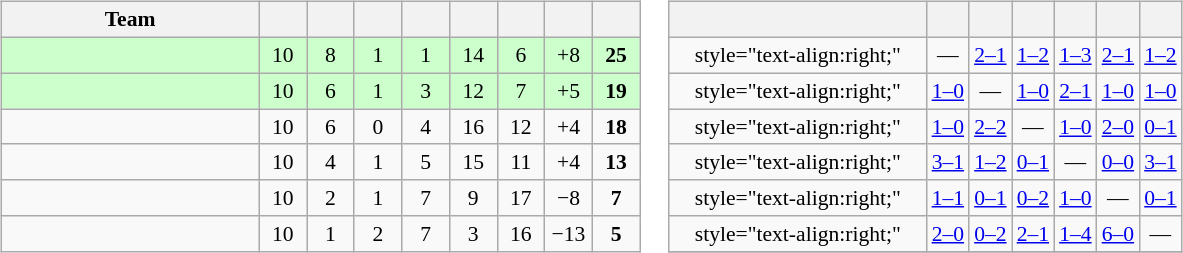<table>
<tr>
<td><br><table class="wikitable" style="text-align: center; font-size: 90%;">
<tr>
<th width=165>Team</th>
<th width=25></th>
<th width=25></th>
<th width=25></th>
<th width=25></th>
<th width=25></th>
<th width=25></th>
<th width=25></th>
<th width=25></th>
</tr>
<tr style="background:#cfc;">
<td align="left"></td>
<td>10</td>
<td>8</td>
<td>1</td>
<td>1</td>
<td>14</td>
<td>6</td>
<td>+8</td>
<td><strong>25</strong></td>
</tr>
<tr style="background:#cfc;">
<td align="left"></td>
<td>10</td>
<td>6</td>
<td>1</td>
<td>3</td>
<td>12</td>
<td>7</td>
<td>+5</td>
<td><strong>19</strong></td>
</tr>
<tr>
<td align="left"></td>
<td>10</td>
<td>6</td>
<td>0</td>
<td>4</td>
<td>16</td>
<td>12</td>
<td>+4</td>
<td><strong>18</strong></td>
</tr>
<tr>
<td align="left"></td>
<td>10</td>
<td>4</td>
<td>1</td>
<td>5</td>
<td>15</td>
<td>11</td>
<td>+4</td>
<td><strong>13</strong></td>
</tr>
<tr>
<td align="left"></td>
<td>10</td>
<td>2</td>
<td>1</td>
<td>7</td>
<td>9</td>
<td>17</td>
<td>−8</td>
<td><strong>7</strong></td>
</tr>
<tr>
<td align="left"></td>
<td>10</td>
<td>1</td>
<td>2</td>
<td>7</td>
<td>3</td>
<td>16</td>
<td>−13</td>
<td><strong>5</strong></td>
</tr>
</table>
</td>
<td><br><table class="wikitable" style="text-align:center; font-size:90%;">
<tr>
<th width=165> </th>
<th></th>
<th></th>
<th></th>
<th></th>
<th></th>
<th></th>
</tr>
<tr>
<td>style="text-align:right;"</td>
<td>—</td>
<td><a href='#'>2–1</a></td>
<td><a href='#'>1–2</a></td>
<td><a href='#'>1–3</a></td>
<td><a href='#'>2–1</a></td>
<td><a href='#'>1–2</a></td>
</tr>
<tr>
<td>style="text-align:right;"</td>
<td><a href='#'>1–0</a></td>
<td>—</td>
<td><a href='#'>1–0</a></td>
<td><a href='#'>2–1</a></td>
<td><a href='#'>1–0</a></td>
<td><a href='#'>1–0</a></td>
</tr>
<tr>
<td>style="text-align:right;"</td>
<td><a href='#'>1–0</a></td>
<td><a href='#'>2–2</a></td>
<td>—</td>
<td><a href='#'>1–0</a></td>
<td><a href='#'>2–0</a></td>
<td><a href='#'>0–1</a></td>
</tr>
<tr>
<td>style="text-align:right;"</td>
<td><a href='#'>3–1</a></td>
<td><a href='#'>1–2</a></td>
<td><a href='#'>0–1</a></td>
<td>—</td>
<td><a href='#'>0–0</a></td>
<td><a href='#'>3–1</a></td>
</tr>
<tr>
<td>style="text-align:right;"</td>
<td><a href='#'>1–1</a></td>
<td><a href='#'>0–1</a></td>
<td><a href='#'>0–2</a></td>
<td><a href='#'>1–0</a></td>
<td>—</td>
<td><a href='#'>0–1</a></td>
</tr>
<tr>
<td>style="text-align:right;"</td>
<td><a href='#'>2–0</a></td>
<td><a href='#'>0–2</a></td>
<td><a href='#'>2–1</a></td>
<td><a href='#'>1–4</a></td>
<td><a href='#'>6–0</a></td>
<td>—</td>
</tr>
<tr>
</tr>
</table>
</td>
</tr>
</table>
